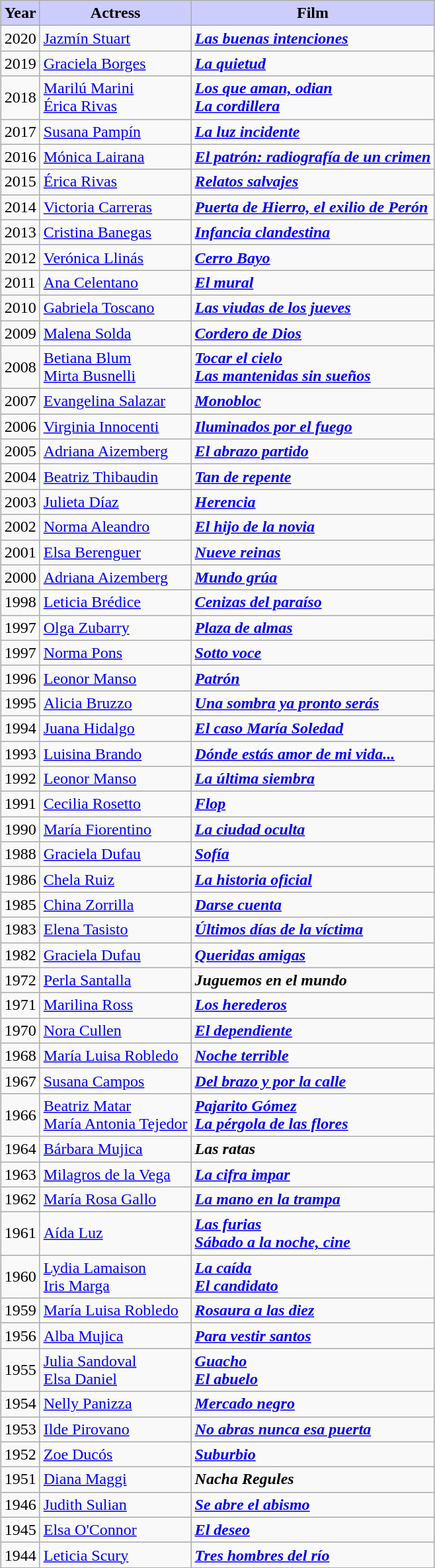<table class="wikitable" style=" margin-left: auto; margin-right: auto">
<tr>
<th style="background:#ccf;">Year</th>
<th style="background:#ccf;">Actress</th>
<th style="background:#ccf;">Film</th>
</tr>
<tr>
<td>2020</td>
<td><a href='#'>Jazmín Stuart</a></td>
<td><strong><em><a href='#'>Las buenas intenciones</a></em></strong></td>
</tr>
<tr>
<td>2019</td>
<td><a href='#'>Graciela Borges</a></td>
<td><strong><em><a href='#'>La quietud</a></em></strong></td>
</tr>
<tr>
<td>2018</td>
<td><a href='#'>Marilú Marini</a><br><a href='#'>Érica Rivas</a></td>
<td><strong><em><a href='#'>Los que aman, odian</a></em></strong><br><strong><em><a href='#'>La cordillera</a></em></strong></td>
</tr>
<tr>
<td>2017</td>
<td><a href='#'>Susana Pampín</a></td>
<td><strong><em><a href='#'>La luz incidente</a></em></strong></td>
</tr>
<tr>
<td>2016</td>
<td><a href='#'>Mónica Lairana</a></td>
<td><strong><em><a href='#'>El patrón: radiografía de un crimen</a></em></strong></td>
</tr>
<tr>
<td>2015</td>
<td><a href='#'>Érica Rivas</a></td>
<td><strong><em><a href='#'>Relatos salvajes</a></em></strong></td>
</tr>
<tr>
<td>2014</td>
<td><a href='#'>Victoria Carreras</a></td>
<td><strong><em><a href='#'>Puerta de Hierro, el exilio de Perón</a></em></strong></td>
</tr>
<tr>
<td>2013</td>
<td><a href='#'>Cristina Banegas</a></td>
<td><strong><em><a href='#'>Infancia clandestina</a></em></strong></td>
</tr>
<tr>
<td>2012</td>
<td><a href='#'>Verónica Llinás</a></td>
<td><strong><em><a href='#'>Cerro Bayo</a></em></strong></td>
</tr>
<tr>
<td>2011</td>
<td><a href='#'>Ana Celentano</a></td>
<td><strong><em><a href='#'>El mural</a></em></strong></td>
</tr>
<tr>
<td>2010</td>
<td><a href='#'>Gabriela Toscano</a></td>
<td><strong><em><a href='#'>Las viudas de los jueves</a></em></strong></td>
</tr>
<tr>
<td>2009</td>
<td><a href='#'>Malena Solda</a></td>
<td><strong><em><a href='#'>Cordero de Dios</a></em></strong></td>
</tr>
<tr>
<td>2008</td>
<td><a href='#'>Betiana Blum</a><br><a href='#'>Mirta Busnelli</a></td>
<td><strong><em><a href='#'>Tocar el cielo</a></em></strong><br><strong><em><a href='#'>Las mantenidas sin sueños</a></em></strong></td>
</tr>
<tr>
<td>2007</td>
<td><a href='#'>Evangelina Salazar</a></td>
<td><strong><em><a href='#'>Monobloc</a></em></strong></td>
</tr>
<tr>
<td>2006</td>
<td><a href='#'>Virginia Innocenti</a></td>
<td><strong><em><a href='#'>Iluminados por el fuego</a></em></strong></td>
</tr>
<tr>
<td>2005</td>
<td><a href='#'>Adriana Aizemberg</a></td>
<td><strong><em><a href='#'>El abrazo partido</a></em></strong></td>
</tr>
<tr>
<td>2004</td>
<td><a href='#'>Beatriz Thibaudin</a></td>
<td><strong><em><a href='#'>Tan de repente</a></em></strong></td>
</tr>
<tr>
<td>2003</td>
<td><a href='#'>Julieta Díaz</a></td>
<td><strong><em><a href='#'>Herencia</a></em></strong></td>
</tr>
<tr>
<td>2002</td>
<td><a href='#'>Norma Aleandro</a></td>
<td><strong><em><a href='#'>El hijo de la novia</a></em></strong></td>
</tr>
<tr>
<td>2001</td>
<td><a href='#'>Elsa Berenguer</a></td>
<td><strong><em><a href='#'>Nueve reinas</a></em></strong></td>
</tr>
<tr>
<td>2000</td>
<td><a href='#'>Adriana Aizemberg</a></td>
<td><strong><em><a href='#'>Mundo grúa</a></em></strong></td>
</tr>
<tr>
<td>1998</td>
<td><a href='#'>Leticia Brédice</a></td>
<td><strong><em><a href='#'>Cenizas del paraíso</a></em></strong></td>
</tr>
<tr>
<td>1997</td>
<td><a href='#'>Olga Zubarry</a></td>
<td><strong><em><a href='#'>Plaza de almas</a></em></strong></td>
</tr>
<tr>
<td>1997</td>
<td><a href='#'>Norma Pons</a></td>
<td><strong><em><a href='#'>Sotto voce</a></em></strong></td>
</tr>
<tr>
<td>1996</td>
<td><a href='#'>Leonor Manso</a></td>
<td><strong><em><a href='#'>Patrón</a></em></strong></td>
</tr>
<tr>
<td>1995</td>
<td><a href='#'>Alicia Bruzzo</a></td>
<td><strong><em><a href='#'>Una sombra ya pronto serás</a></em></strong></td>
</tr>
<tr>
<td>1994</td>
<td><a href='#'>Juana Hidalgo</a></td>
<td><strong><em><a href='#'>El caso María Soledad</a></em></strong></td>
</tr>
<tr>
<td>1993</td>
<td><a href='#'>Luisina Brando</a></td>
<td><strong><em><a href='#'>Dónde estás amor de mi vida...</a></em></strong></td>
</tr>
<tr>
<td>1992</td>
<td><a href='#'>Leonor Manso</a></td>
<td><strong><em><a href='#'>La última siembra</a></em></strong></td>
</tr>
<tr>
<td>1991</td>
<td><a href='#'>Cecilia Rosetto</a></td>
<td><strong><em><a href='#'>Flop</a></em></strong></td>
</tr>
<tr>
<td>1990</td>
<td><a href='#'>María Fiorentino</a></td>
<td><strong><em><a href='#'>La ciudad oculta</a></em></strong></td>
</tr>
<tr>
<td>1988</td>
<td><a href='#'>Graciela Dufau</a></td>
<td><strong><em><a href='#'>Sofía</a></em></strong></td>
</tr>
<tr>
<td>1986</td>
<td><a href='#'>Chela Ruiz</a></td>
<td><strong><em><a href='#'>La historia oficial</a></em></strong></td>
</tr>
<tr>
<td>1985</td>
<td><a href='#'>China Zorrilla</a></td>
<td><strong><em><a href='#'>Darse cuenta</a></em></strong></td>
</tr>
<tr>
<td>1983</td>
<td><a href='#'>Elena Tasisto</a></td>
<td><strong><em><a href='#'>Últimos días de la víctima</a></em></strong></td>
</tr>
<tr>
<td>1982</td>
<td><a href='#'>Graciela Dufau</a></td>
<td><strong><em><a href='#'>Queridas amigas</a></em></strong></td>
</tr>
<tr>
<td>1972</td>
<td><a href='#'>Perla Santalla</a></td>
<td><strong><em>Juguemos en el mundo</em></strong></td>
</tr>
<tr>
<td>1971</td>
<td><a href='#'>Marilina Ross</a></td>
<td><strong><em><a href='#'>Los herederos</a></em></strong></td>
</tr>
<tr>
<td>1970</td>
<td><a href='#'>Nora Cullen</a></td>
<td><strong><em><a href='#'>El dependiente</a></em></strong></td>
</tr>
<tr>
<td>1968</td>
<td><a href='#'>María Luisa Robledo</a></td>
<td><strong><em><a href='#'>Noche terrible</a></em></strong></td>
</tr>
<tr>
<td>1967</td>
<td><a href='#'>Susana Campos</a></td>
<td><strong><em><a href='#'>Del brazo y por la calle</a></em></strong></td>
</tr>
<tr>
<td>1966</td>
<td><a href='#'>Beatriz Matar</a><br><a href='#'>María Antonia Tejedor</a></td>
<td><strong><em><a href='#'>Pajarito Gómez</a></em></strong><br><strong><em><a href='#'>La pérgola de las flores</a></em></strong></td>
</tr>
<tr>
<td>1964</td>
<td><a href='#'>Bárbara Mujica</a></td>
<td><strong><em>Las ratas</em></strong></td>
</tr>
<tr>
<td>1963</td>
<td><a href='#'>Milagros de la Vega</a></td>
<td><strong><em><a href='#'>La cifra impar</a></em></strong></td>
</tr>
<tr>
<td>1962</td>
<td><a href='#'>María Rosa Gallo</a></td>
<td><strong><em><a href='#'>La mano en la trampa</a></em></strong></td>
</tr>
<tr>
<td>1961</td>
<td><a href='#'>Aída Luz</a></td>
<td><strong><em><a href='#'>Las furias</a></em></strong> <br><strong><em><a href='#'>Sábado a la noche, cine</a></em></strong></td>
</tr>
<tr>
<td>1960</td>
<td><a href='#'>Lydia Lamaison</a><br><a href='#'>Iris Marga</a></td>
<td><strong><em><a href='#'>La caída</a></em></strong><br><strong><em><a href='#'>El candidato</a></em></strong></td>
</tr>
<tr>
<td>1959</td>
<td><a href='#'>María Luisa Robledo</a></td>
<td><strong><em><a href='#'>Rosaura a las diez</a></em></strong></td>
</tr>
<tr>
<td>1956</td>
<td><a href='#'>Alba Mujica</a></td>
<td><strong><em><a href='#'>Para vestir santos</a></em></strong></td>
</tr>
<tr>
<td>1955</td>
<td><a href='#'>Julia Sandoval</a><br><a href='#'>Elsa Daniel</a></td>
<td><strong><em><a href='#'>Guacho</a></em></strong><br><strong><em><a href='#'>El abuelo</a></em></strong></td>
</tr>
<tr>
<td>1954</td>
<td><a href='#'>Nelly Panizza</a></td>
<td><strong><em><a href='#'>Mercado negro</a></em></strong></td>
</tr>
<tr>
<td>1953</td>
<td><a href='#'>Ilde Pirovano</a></td>
<td><strong><em><a href='#'>No abras nunca esa puerta</a></em></strong></td>
</tr>
<tr>
<td>1952</td>
<td><a href='#'>Zoe Ducós</a></td>
<td><strong><em><a href='#'>Suburbio</a></em></strong></td>
</tr>
<tr>
<td>1951</td>
<td><a href='#'>Diana Maggi</a></td>
<td><strong><em>Nacha Regules</em></strong></td>
</tr>
<tr>
<td>1946</td>
<td><a href='#'>Judith Sulian</a></td>
<td><strong><em><a href='#'>Se abre el abismo</a></em></strong></td>
</tr>
<tr>
<td>1945</td>
<td><a href='#'>Elsa O'Connor</a></td>
<td><strong><em><a href='#'>El deseo</a></em></strong></td>
</tr>
<tr>
<td>1944</td>
<td><a href='#'>Leticia Scury</a></td>
<td><strong><em><a href='#'>Tres hombres del río</a></em></strong></td>
</tr>
</table>
